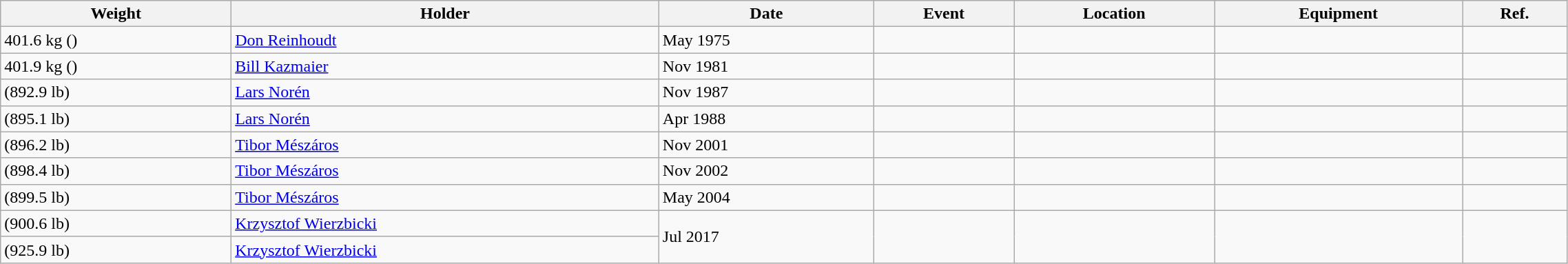<table class="wikitable sortable" style="display: inline-table;width: 120%;">
<tr>
<th scope="col">Weight</th>
<th scope="col">Holder</th>
<th scope="col" class="unsortable">Date</th>
<th scope="col" class="unsortable">Event</th>
<th scope="col">Location</th>
<th scope="col" class="unsortable">Equipment</th>
<th scope="col" class="unsortable">Ref.</th>
</tr>
<tr>
<td>401.6 kg ()</td>
<td> <a href='#'>Don Reinhoudt</a></td>
<td>May 1975</td>
<td></td>
<td></td>
<td></td>
<td></td>
</tr>
<tr>
<td>401.9 kg ()</td>
<td> <a href='#'>Bill Kazmaier</a></td>
<td>Nov 1981</td>
<td></td>
<td></td>
<td></td>
<td></td>
</tr>
<tr>
<td> (892.9 lb)</td>
<td> <a href='#'>Lars Norén</a></td>
<td>Nov 1987</td>
<td></td>
<td></td>
<td></td>
<td></td>
</tr>
<tr>
<td> (895.1 lb)</td>
<td> <a href='#'>Lars Norén</a></td>
<td>Apr 1988</td>
<td></td>
<td></td>
<td></td>
<td></td>
</tr>
<tr>
<td> (896.2 lb)</td>
<td> <a href='#'>Tibor Mészáros</a></td>
<td>Nov 2001</td>
<td></td>
<td></td>
<td></td>
<td></td>
</tr>
<tr>
<td> (898.4 lb)</td>
<td> <a href='#'>Tibor Mészáros</a></td>
<td>Nov 2002</td>
<td></td>
<td></td>
<td></td>
<td></td>
</tr>
<tr>
<td> (899.5 lb)</td>
<td> <a href='#'>Tibor Mészáros</a></td>
<td>May 2004</td>
<td></td>
<td></td>
<td></td>
<td></td>
</tr>
<tr>
<td> (900.6 lb) </td>
<td> <a href='#'>Krzysztof Wierzbicki</a></td>
<td rowspan="2">Jul 2017</td>
<td rowspan="2"></td>
<td rowspan="2"></td>
<td rowspan="2"></td>
<td rowspan="2"></td>
</tr>
<tr>
<td> (925.9 lb) </td>
<td> <a href='#'>Krzysztof Wierzbicki</a></td>
</tr>
</table>
